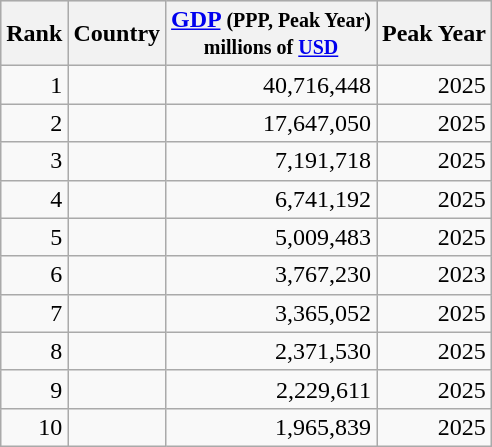<table class="wikitable" style="text-align: right; float:left; border:1px solid #aaa; margin:10px">
<tr style="background:#dbdbdb;">
<th>Rank</th>
<th>Country</th>
<th><a href='#'>GDP</a> <small>(PPP, Peak Year)</small><br><small>millions of <a href='#'>USD</a></small></th>
<th>Peak Year</th>
</tr>
<tr>
<td>1</td>
<td align=left></td>
<td>40,716,448</td>
<td>2025</td>
</tr>
<tr>
<td>2</td>
<td align=left></td>
<td>17,647,050</td>
<td>2025</td>
</tr>
<tr>
<td>3</td>
<td align=left></td>
<td>7,191,718</td>
<td>2025</td>
</tr>
<tr>
<td>4</td>
<td align=left></td>
<td>6,741,192</td>
<td>2025</td>
</tr>
<tr>
<td>5</td>
<td align=left></td>
<td>5,009,483</td>
<td>2025</td>
</tr>
<tr>
<td>6</td>
<td align=left></td>
<td>3,767,230</td>
<td>2023</td>
</tr>
<tr>
<td>7</td>
<td align=left></td>
<td>3,365,052</td>
<td>2025</td>
</tr>
<tr>
<td>8</td>
<td align=left></td>
<td>2,371,530</td>
<td>2025</td>
</tr>
<tr>
<td>9</td>
<td align=left></td>
<td>2,229,611</td>
<td>2025</td>
</tr>
<tr>
<td>10</td>
<td align=left></td>
<td>1,965,839</td>
<td>2025</td>
</tr>
</table>
